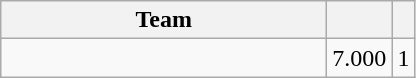<table class="wikitable">
<tr>
<th width=210>Team</th>
<th></th>
<th></th>
</tr>
<tr>
<td><strong></strong></td>
<td align=right>7.000</td>
<td align=center>1</td>
</tr>
</table>
